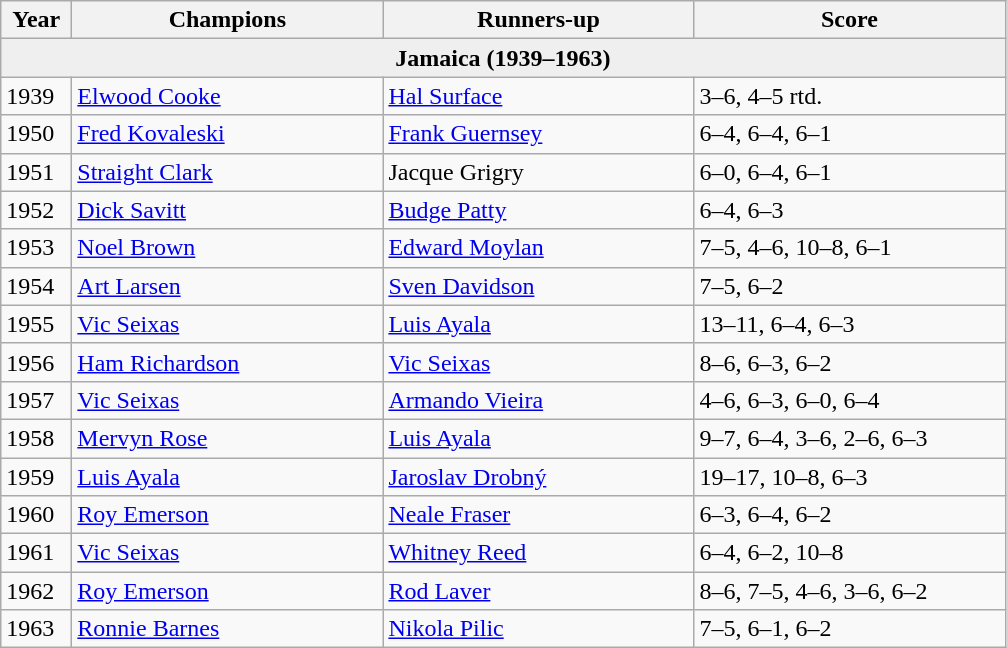<table class="wikitable">
<tr>
<th style="width:40px">Year</th>
<th style="width:200px">Champions</th>
<th style="width:200px">Runners-up</th>
<th style="width:200px" class="unsortable">Score</th>
</tr>
<tr>
<th colspan="4" style="background:#efefef">Jamaica (1939–1963)</th>
</tr>
<tr>
<td>1939</td>
<td> <a href='#'>Elwood Cooke</a></td>
<td> <a href='#'>Hal Surface</a></td>
<td>3–6, 4–5 rtd.</td>
</tr>
<tr>
<td>1950</td>
<td> <a href='#'>Fred Kovaleski</a></td>
<td> <a href='#'>Frank Guernsey</a></td>
<td>6–4, 6–4, 6–1</td>
</tr>
<tr>
<td>1951</td>
<td> <a href='#'>Straight Clark</a></td>
<td> Jacque Grigry</td>
<td>6–0, 6–4, 6–1</td>
</tr>
<tr>
<td>1952</td>
<td> <a href='#'>Dick Savitt</a></td>
<td> <a href='#'>Budge Patty</a></td>
<td>6–4, 6–3</td>
</tr>
<tr>
<td>1953</td>
<td> <a href='#'>Noel Brown</a></td>
<td> <a href='#'>Edward Moylan</a></td>
<td>7–5, 4–6, 10–8, 6–1</td>
</tr>
<tr>
<td>1954</td>
<td> <a href='#'>Art Larsen</a></td>
<td> <a href='#'>Sven Davidson</a></td>
<td>7–5, 6–2</td>
</tr>
<tr>
<td>1955</td>
<td> <a href='#'>Vic Seixas</a></td>
<td> <a href='#'>Luis Ayala</a></td>
<td>13–11, 6–4, 6–3</td>
</tr>
<tr>
<td>1956</td>
<td> <a href='#'>Ham Richardson</a></td>
<td> <a href='#'>Vic Seixas</a></td>
<td>8–6, 6–3, 6–2</td>
</tr>
<tr>
<td>1957</td>
<td> <a href='#'>Vic Seixas</a></td>
<td> <a href='#'>Armando Vieira</a></td>
<td>4–6, 6–3, 6–0, 6–4</td>
</tr>
<tr>
<td>1958</td>
<td> <a href='#'>Mervyn Rose</a></td>
<td> <a href='#'>Luis Ayala</a></td>
<td>9–7, 6–4, 3–6, 2–6, 6–3</td>
</tr>
<tr>
<td>1959</td>
<td> <a href='#'>Luis Ayala</a></td>
<td> <a href='#'>Jaroslav Drobný</a></td>
<td>19–17, 10–8, 6–3</td>
</tr>
<tr>
<td>1960</td>
<td> <a href='#'>Roy Emerson</a></td>
<td> <a href='#'>Neale Fraser</a></td>
<td>6–3, 6–4, 6–2</td>
</tr>
<tr>
<td>1961</td>
<td> <a href='#'>Vic Seixas</a></td>
<td> <a href='#'>Whitney Reed</a></td>
<td>6–4, 6–2, 10–8</td>
</tr>
<tr>
<td>1962</td>
<td> <a href='#'>Roy Emerson</a></td>
<td> <a href='#'>Rod Laver</a></td>
<td>8–6, 7–5, 4–6, 3–6, 6–2</td>
</tr>
<tr>
<td>1963</td>
<td>  <a href='#'>Ronnie Barnes</a></td>
<td> <a href='#'>Nikola Pilic</a></td>
<td>7–5, 6–1, 6–2</td>
</tr>
</table>
